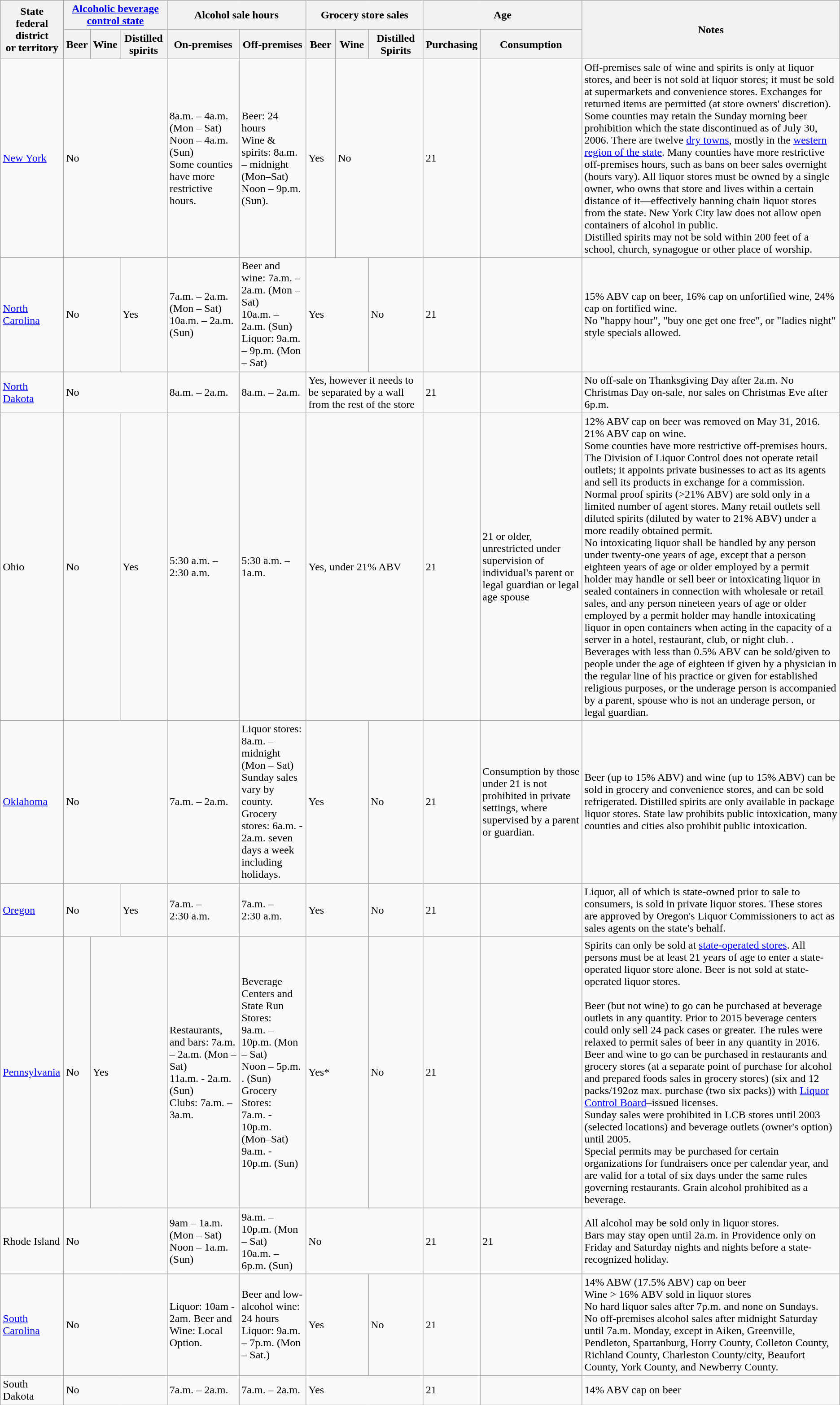<table class="wikitable sortable sticky-header-multi sort-under">
<tr>
<th rowspan="2">State<br>federal district<br> or territory</th>
<th colspan="3"><a href='#'>Alcoholic beverage control state</a></th>
<th colspan="2">Alcohol sale hours</th>
<th colspan="3">Grocery store sales</th>
<th colspan="2">Age</th>
<th rowspan="2" class="unsortable">Notes</th>
</tr>
<tr>
<th>Beer</th>
<th>Wine</th>
<th>Distilled spirits</th>
<th>On-premises</th>
<th>Off-premises</th>
<th>Beer</th>
<th>Wine</th>
<th>Distilled Spirits</th>
<th>Purchasing</th>
<th>Consumption</th>
</tr>
<tr>
<td><a href='#'>New York</a></td>
<td colspan="3">No</td>
<td>8a.m. – 4a.m. (Mon – Sat) <br> Noon – 4a.m. (Sun) <br> Some counties have more restrictive hours.</td>
<td>Beer: 24 hours <br> Wine & spirits: 8a.m. – midnight (Mon–Sat) <br> Noon – 9p.m. (Sun).</td>
<td>Yes</td>
<td colspan="2">No</td>
<td>21</td>
<td></td>
<td>Off-premises sale of wine and spirits is only at liquor stores, and beer is not sold at liquor stores; it must be sold at supermarkets and convenience stores. Exchanges for returned items are permitted (at store owners' discretion).<br>Some counties may retain the Sunday morning beer prohibition which the state discontinued as of July 30, 2006.
There are twelve <a href='#'>dry towns</a>, mostly in the <a href='#'>western region of the state</a>.
Many counties have more restrictive off-premises hours, such as bans on beer sales overnight (hours vary).
All liquor stores must be owned by a single owner, who owns that store and lives within a certain distance of it—effectively banning chain liquor stores from the state.  
New York City law does not allow open containers of alcohol in public.<br>Distilled spirits may not be sold within 200 feet of a school, church, synagogue or other place of worship.</td>
</tr>
<tr>
<td><a href='#'>North Carolina</a></td>
<td colspan="2">No</td>
<td>Yes</td>
<td>7a.m. – 2a.m. (Mon – Sat) <br> 10a.m. – 2a.m. (Sun)</td>
<td>Beer and wine: 7a.m. – 2a.m. (Mon – Sat) <br> 10a.m. – 2a.m. (Sun) <br> Liquor: 9a.m. – 9p.m. (Mon – Sat)</td>
<td colspan="2">Yes</td>
<td>No</td>
<td>21</td>
<td></td>
<td>15% ABV cap on beer, 16% cap on unfortified wine, 24% cap on fortified wine. <br> No "happy hour", "buy one get one free", or "ladies night" style specials allowed.</td>
</tr>
<tr>
<td><a href='#'>North Dakota</a></td>
<td colspan="3">No</td>
<td>8a.m. – 2a.m.</td>
<td>8a.m. – 2a.m.</td>
<td colspan="3">Yes, however it needs to be separated by a wall from the rest of the store</td>
<td>21</td>
<td></td>
<td>No off-sale on Thanksgiving Day after 2a.m. No Christmas Day on-sale, nor sales on Christmas Eve after 6p.m.</td>
</tr>
<tr>
<td>Ohio</td>
<td colspan="2">No</td>
<td>Yes</td>
<td>5:30 a.m. – 2:30 a.m.</td>
<td>5:30 a.m. – 1a.m. <br></td>
<td colspan="3">Yes, under 21% ABV</td>
<td>21</td>
<td>21 or older, unrestricted under supervision of individual's parent or legal guardian or legal age spouse</td>
<td>12% ABV cap on beer was removed on May 31, 2016.  21% ABV cap on wine. <br>Some counties have more restrictive off-premises hours. <br>The Division of Liquor Control does not operate retail outlets; it appoints private businesses to act as its agents and sell its products in exchange for a commission.  Normal proof spirits (>21% ABV) are sold only in a limited number of agent stores.  Many retail outlets sell diluted spirits (diluted by water to 21% ABV) under a more readily obtained permit. <br>No intoxicating liquor shall be handled by any person under twenty-one years of age, except that a person eighteen years of age or older employed by a permit holder may handle or sell beer or intoxicating liquor in sealed containers in connection with wholesale or retail sales, and any person nineteen years of age or older employed by a permit holder may handle intoxicating liquor in open containers when acting in the capacity of a server in a hotel, restaurant, club, or night club.  .<br>Beverages with less than 0.5% ABV can be sold/given to people under the age of eighteen if given by a physician in the regular line of his practice or given for established religious purposes, or the underage person is accompanied by a parent, spouse who is not an underage person, or legal guardian.</td>
</tr>
<tr>
<td><a href='#'>Oklahoma</a></td>
<td colspan="3">No</td>
<td>7a.m. – 2a.m.</td>
<td>Liquor stores: 8a.m. – midnight (Mon – Sat)<br>Sunday sales vary by county.<br>Grocery stores: 6a.m. - 2a.m. seven days a week including holidays.</td>
<td colspan="2">Yes</td>
<td colspan="1">No</td>
<td>21</td>
<td>Consumption by those under 21 is not prohibited in private settings, where supervised by a parent or guardian.</td>
<td>Beer (up to 15% ABV) and wine (up to 15% ABV) can be sold in grocery and convenience stores, and can be sold refrigerated. Distilled spirits are only available in package liquor stores. State law prohibits public intoxication, many counties and cities also prohibit public intoxication.</td>
</tr>
<tr>
<td><a href='#'>Oregon</a></td>
<td colspan="2">No</td>
<td>Yes</td>
<td>7a.m. – 2:30 a.m.</td>
<td>7a.m. – 2:30 a.m.</td>
<td colspan="2">Yes</td>
<td>No</td>
<td>21</td>
<td></td>
<td>Liquor, all of which is state-owned prior to sale to consumers, is sold in private liquor stores. These stores are approved by Oregon's Liquor Commissioners to act as sales agents on the state's behalf.</td>
</tr>
<tr>
<td><a href='#'>Pennsylvania</a></td>
<td>No</td>
<td colspan="2">Yes</td>
<td>Restaurants, and bars: 7a.m. – 2a.m. (Mon – Sat) <br> 11a.m. - 2a.m. (Sun) <br> Clubs: 7a.m. – 3a.m.</td>
<td>Beverage Centers and State Run Stores:<br>9a.m. – 10p.m. (Mon – Sat) <br> Noon – 5p.m. .  (Sun)<br>Grocery Stores:<br>7a.m. - 10p.m. (Mon–Sat)<br>9a.m. - 10p.m. (Sun)</td>
<td colspan="2">Yes*</td>
<td>No</td>
<td>21</td>
<td></td>
<td>Spirits can only be sold at <a href='#'>state-operated stores</a>. All persons must be at least 21 years of age to enter a state-operated liquor store alone. Beer is not sold at state-operated liquor stores.<br><br>Beer (but not wine) to go can be purchased at beverage outlets in any quantity.  Prior to 2015 beverage centers could only sell 24 pack cases or greater. The rules were relaxed to permit sales of beer in any quantity in 2016.<br>Beer and wine to go can be purchased in restaurants and grocery stores (at a separate point of purchase for alcohol and prepared foods sales in grocery stores) (six and 12 packs/192oz max. purchase (two six packs)) with <a href='#'>Liquor Control Board</a>–issued licenses.<br>Sunday sales were prohibited in LCB stores until 2003 (selected locations) and beverage outlets (owner's option) until 2005.<br>Special permits may be purchased for certain organizations for fundraisers once per calendar year, and are valid for a total of six days under the same rules governing restaurants.  Grain alcohol prohibited as a beverage.</td>
</tr>
<tr>
<td>Rhode Island</td>
<td colspan="3">No</td>
<td>9am – 1a.m. (Mon – Sat) <br> Noon – 1a.m. (Sun)</td>
<td>9a.m. – 10p.m. (Mon – Sat) <br> 10a.m. – 6p.m. (Sun)</td>
<td colspan="3">No</td>
<td>21</td>
<td>21</td>
<td>All alcohol may be sold only in liquor stores. <br> Bars may stay open until 2a.m. in Providence only on Friday and Saturday nights and nights before a state-recognized holiday.</td>
</tr>
<tr>
<td><a href='#'>South Carolina</a></td>
<td colspan="3">No</td>
<td>Liquor: 10am - 2am. Beer and Wine: Local Option.</td>
<td>Beer and low-alcohol wine: 24 hours <br> Liquor: 9a.m. – 7p.m. (Mon – Sat.)</td>
<td colspan="2">Yes</td>
<td>No</td>
<td>21</td>
<td></td>
<td>14% ABW (17.5% ABV) cap on beer<br>Wine > 16% ABV sold in liquor stores<br>No hard liquor sales after 7p.m. and none on Sundays.<br> No off-premises alcohol sales after midnight Saturday until 7a.m. Monday, except in Aiken, Greenville, Pendleton, Spartanburg, Horry County, Colleton County, Richland County, Charleston County/city, Beaufort County, York County, and Newberry County.</td>
</tr>
<tr>
<td>South Dakota</td>
<td colspan="3">No</td>
<td>7a.m. – 2a.m.</td>
<td>7a.m. – 2a.m.</td>
<td colspan="3">Yes</td>
<td>21</td>
<td></td>
<td>14% ABV cap on beer</td>
</tr>
</table>
